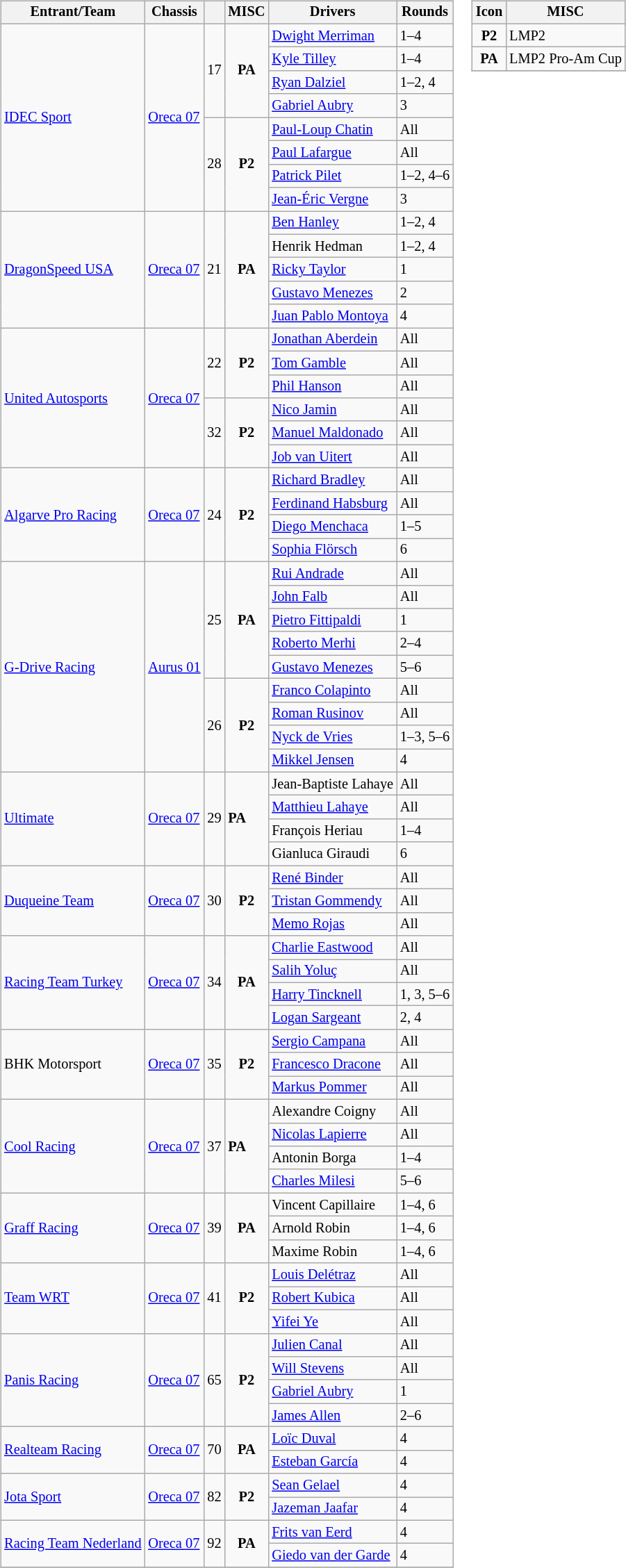<table>
<tr>
<td><br><table class="wikitable" style="font-size: 85%;">
<tr>
<th>Entrant/Team</th>
<th>Chassis</th>
<th></th>
<th>MISC</th>
<th>Drivers</th>
<th>Rounds</th>
</tr>
<tr>
<td rowspan="8"> <a href='#'>IDEC Sport</a></td>
<td rowspan="8"><a href='#'>Oreca 07</a></td>
<td rowspan="4" align="center">17</td>
<td align=center rowspan=4><strong><span>PA</span></strong></td>
<td> <a href='#'>Dwight Merriman</a></td>
<td>1–4</td>
</tr>
<tr>
<td> <a href='#'>Kyle Tilley</a></td>
<td>1–4</td>
</tr>
<tr>
<td> <a href='#'>Ryan Dalziel</a></td>
<td>1–2, 4</td>
</tr>
<tr>
<td> <a href='#'>Gabriel Aubry</a></td>
<td>3</td>
</tr>
<tr>
<td rowspan="4" align="center">28</td>
<td rowspan="4" align="center"><strong><span>P2</span></strong></td>
<td> <a href='#'>Paul-Loup Chatin</a></td>
<td>All</td>
</tr>
<tr>
<td> <a href='#'>Paul Lafargue</a></td>
<td>All</td>
</tr>
<tr>
<td> <a href='#'>Patrick Pilet</a></td>
<td>1–2, 4–6</td>
</tr>
<tr>
<td> <a href='#'>Jean-Éric Vergne</a></td>
<td>3</td>
</tr>
<tr>
<td rowspan="5"> <a href='#'>DragonSpeed USA</a></td>
<td rowspan="5"><a href='#'>Oreca 07</a></td>
<td rowspan="5" align="center">21</td>
<td rowspan="5" align="center"><strong><span>PA</span></strong></td>
<td> <a href='#'>Ben Hanley</a></td>
<td>1–2, 4</td>
</tr>
<tr>
<td> Henrik Hedman</td>
<td>1–2, 4</td>
</tr>
<tr>
<td> <a href='#'>Ricky Taylor</a></td>
<td>1</td>
</tr>
<tr>
<td> <a href='#'>Gustavo Menezes</a></td>
<td>2</td>
</tr>
<tr>
<td> <a href='#'>Juan Pablo Montoya</a></td>
<td>4</td>
</tr>
<tr>
<td rowspan=6> <a href='#'>United Autosports</a></td>
<td rowspan="6"><a href='#'>Oreca 07</a></td>
<td rowspan="3" align="center">22</td>
<td align=center rowspan=3><strong><span>P2</span></strong></td>
<td> <a href='#'>Jonathan Aberdein</a></td>
<td>All</td>
</tr>
<tr>
<td> <a href='#'>Tom Gamble</a></td>
<td>All</td>
</tr>
<tr>
<td> <a href='#'>Phil Hanson</a></td>
<td>All</td>
</tr>
<tr>
<td rowspan="3" align="center">32</td>
<td align=center rowspan=3><strong><span>P2</span></strong></td>
<td> <a href='#'>Nico Jamin</a></td>
<td>All</td>
</tr>
<tr>
<td> <a href='#'>Manuel Maldonado</a></td>
<td>All</td>
</tr>
<tr>
<td> <a href='#'>Job van Uitert</a></td>
<td>All</td>
</tr>
<tr>
<td rowspan="4"> <a href='#'>Algarve Pro Racing</a></td>
<td rowspan="4"><a href='#'>Oreca 07</a></td>
<td rowspan="4" align="center">24</td>
<td align=center rowspan=4><strong><span>P2</span></strong></td>
<td> <a href='#'>Richard Bradley</a></td>
<td>All</td>
</tr>
<tr>
<td> <a href='#'>Ferdinand Habsburg</a></td>
<td>All</td>
</tr>
<tr>
<td> <a href='#'>Diego Menchaca</a></td>
<td>1–5</td>
</tr>
<tr>
<td> <a href='#'>Sophia Flörsch</a></td>
<td>6</td>
</tr>
<tr>
<td rowspan="9"> <a href='#'>G-Drive Racing</a></td>
<td rowspan="9"><a href='#'>Aurus 01</a></td>
<td rowspan="5" align="center">25</td>
<td rowspan="5" align="center"><strong><span>PA</span></strong></td>
<td> <a href='#'>Rui Andrade</a></td>
<td>All</td>
</tr>
<tr>
<td> <a href='#'>John Falb</a></td>
<td>All</td>
</tr>
<tr>
<td> <a href='#'>Pietro Fittipaldi</a></td>
<td>1</td>
</tr>
<tr>
<td> <a href='#'>Roberto Merhi</a></td>
<td>2–4</td>
</tr>
<tr>
<td> <a href='#'>Gustavo Menezes</a></td>
<td>5–6</td>
</tr>
<tr>
<td rowspan="4" align="center">26</td>
<td rowspan="4" align="center"><strong><span>P2</span></strong></td>
<td> <a href='#'>Franco Colapinto</a></td>
<td>All</td>
</tr>
<tr>
<td> <a href='#'>Roman Rusinov</a></td>
<td>All</td>
</tr>
<tr>
<td> <a href='#'>Nyck de Vries</a></td>
<td>1–3, 5–6</td>
</tr>
<tr>
<td> <a href='#'>Mikkel Jensen</a></td>
<td>4</td>
</tr>
<tr>
<td rowspan="4"> <a href='#'>Ultimate</a></td>
<td rowspan="4"><a href='#'>Oreca 07</a></td>
<td rowspan="4" align="center">29</td>
<td rowspan="4"><strong><span>PA</span></strong></td>
<td> Jean-Baptiste Lahaye</td>
<td>All</td>
</tr>
<tr>
<td> <a href='#'>Matthieu Lahaye</a></td>
<td>All</td>
</tr>
<tr>
<td> François Heriau</td>
<td>1–4</td>
</tr>
<tr>
<td> Gianluca Giraudi</td>
<td>6</td>
</tr>
<tr>
<td rowspan="3"> <a href='#'>Duqueine Team</a></td>
<td rowspan="3"><a href='#'>Oreca 07</a></td>
<td rowspan="3" align="center">30</td>
<td rowspan="3" align="center"><strong><span>P2</span></strong></td>
<td> <a href='#'>René Binder</a></td>
<td>All</td>
</tr>
<tr>
<td> <a href='#'>Tristan Gommendy</a></td>
<td>All</td>
</tr>
<tr>
<td> <a href='#'>Memo Rojas</a></td>
<td>All</td>
</tr>
<tr>
<td rowspan="4"> <a href='#'>Racing Team Turkey</a></td>
<td rowspan="4"><a href='#'>Oreca 07</a></td>
<td rowspan="4" align="center">34</td>
<td rowspan="4" align="center"><strong><span>PA</span></strong></td>
<td> <a href='#'>Charlie Eastwood</a></td>
<td>All</td>
</tr>
<tr>
<td> <a href='#'>Salih Yoluç</a></td>
<td>All</td>
</tr>
<tr>
<td> <a href='#'>Harry Tincknell</a></td>
<td>1, 3, 5–6</td>
</tr>
<tr>
<td> <a href='#'>Logan Sargeant</a></td>
<td>2, 4</td>
</tr>
<tr>
<td rowspan="3"> BHK Motorsport</td>
<td rowspan="3"><a href='#'>Oreca 07</a></td>
<td rowspan="3" align="center">35</td>
<td align=center rowspan=3><strong><span>P2</span></strong></td>
<td> <a href='#'>Sergio Campana</a></td>
<td>All</td>
</tr>
<tr>
<td> <a href='#'>Francesco Dracone</a></td>
<td>All</td>
</tr>
<tr>
<td> <a href='#'>Markus Pommer</a></td>
<td>All</td>
</tr>
<tr>
<td rowspan="4"> <a href='#'>Cool Racing</a></td>
<td rowspan="4"><a href='#'>Oreca 07</a></td>
<td rowspan="4" align="center">37</td>
<td rowspan="4"><strong><span>PA</span></strong></td>
<td> Alexandre Coigny</td>
<td>All</td>
</tr>
<tr>
<td> <a href='#'>Nicolas Lapierre</a></td>
<td>All</td>
</tr>
<tr>
<td> Antonin Borga</td>
<td>1–4</td>
</tr>
<tr>
<td> <a href='#'>Charles Milesi</a></td>
<td>5–6</td>
</tr>
<tr>
<td rowspan="3"> <a href='#'>Graff Racing</a></td>
<td rowspan="3"><a href='#'>Oreca 07</a></td>
<td rowspan="3" align="center">39</td>
<td rowspan="3" align="center"><strong><span>PA</span></strong></td>
<td> Vincent Capillaire</td>
<td>1–4, 6</td>
</tr>
<tr>
<td> Arnold Robin</td>
<td>1–4, 6</td>
</tr>
<tr>
<td> Maxime Robin</td>
<td>1–4, 6</td>
</tr>
<tr>
<td rowspan="3"> <a href='#'>Team WRT</a></td>
<td rowspan="3"><a href='#'>Oreca 07</a></td>
<td rowspan="3" align="center">41</td>
<td align=center rowspan=3><strong><span>P2</span></strong></td>
<td> <a href='#'>Louis Delétraz</a></td>
<td>All</td>
</tr>
<tr>
<td> <a href='#'>Robert Kubica</a></td>
<td>All</td>
</tr>
<tr>
<td> <a href='#'>Yifei Ye</a></td>
<td>All</td>
</tr>
<tr>
<td rowspan="4"> <a href='#'>Panis Racing</a></td>
<td rowspan="4"><a href='#'>Oreca 07</a></td>
<td rowspan="4" align="center">65</td>
<td align=center rowspan=4><strong><span>P2</span></strong></td>
<td> <a href='#'>Julien Canal</a></td>
<td>All</td>
</tr>
<tr>
<td> <a href='#'>Will Stevens</a></td>
<td>All</td>
</tr>
<tr>
<td> <a href='#'>Gabriel Aubry</a></td>
<td>1</td>
</tr>
<tr>
<td> <a href='#'>James Allen</a></td>
<td>2–6</td>
</tr>
<tr>
<td rowspan="2"> <a href='#'>Realteam Racing</a></td>
<td rowspan="2"><a href='#'>Oreca 07</a></td>
<td rowspan="2" align="center">70</td>
<td align=center rowspan=2><strong><span>PA</span></strong></td>
<td> <a href='#'>Loïc Duval</a></td>
<td>4</td>
</tr>
<tr>
<td> <a href='#'>Esteban García</a></td>
<td>4</td>
</tr>
<tr>
<td rowspan="2"> <a href='#'>Jota Sport</a></td>
<td rowspan="2"><a href='#'>Oreca 07</a></td>
<td rowspan="2" align="center">82</td>
<td align=center rowspan=2><strong><span>P2</span></strong></td>
<td> <a href='#'>Sean Gelael</a></td>
<td>4</td>
</tr>
<tr>
<td> <a href='#'>Jazeman Jaafar</a></td>
<td>4</td>
</tr>
<tr>
<td rowspan="2"> <a href='#'>Racing Team Nederland</a></td>
<td rowspan="2"><a href='#'>Oreca 07</a></td>
<td rowspan="2" align="center">92</td>
<td align=center rowspan=2><strong><span>PA</span></strong></td>
<td> <a href='#'>Frits van Eerd</a></td>
<td>4</td>
</tr>
<tr>
<td> <a href='#'>Giedo van der Garde</a></td>
<td>4</td>
</tr>
<tr>
</tr>
</table>
</td>
<td valign="top"><br><table class="wikitable" style="font-size: 85%;">
<tr>
<th>Icon</th>
<th>MISC</th>
</tr>
<tr>
<td align=center><strong><span>P2</span></strong></td>
<td>LMP2</td>
</tr>
<tr>
<td align=center><strong><span>PA</span></strong></td>
<td>LMP2 Pro-Am Cup</td>
</tr>
<tr>
</tr>
</table>
</td>
</tr>
</table>
